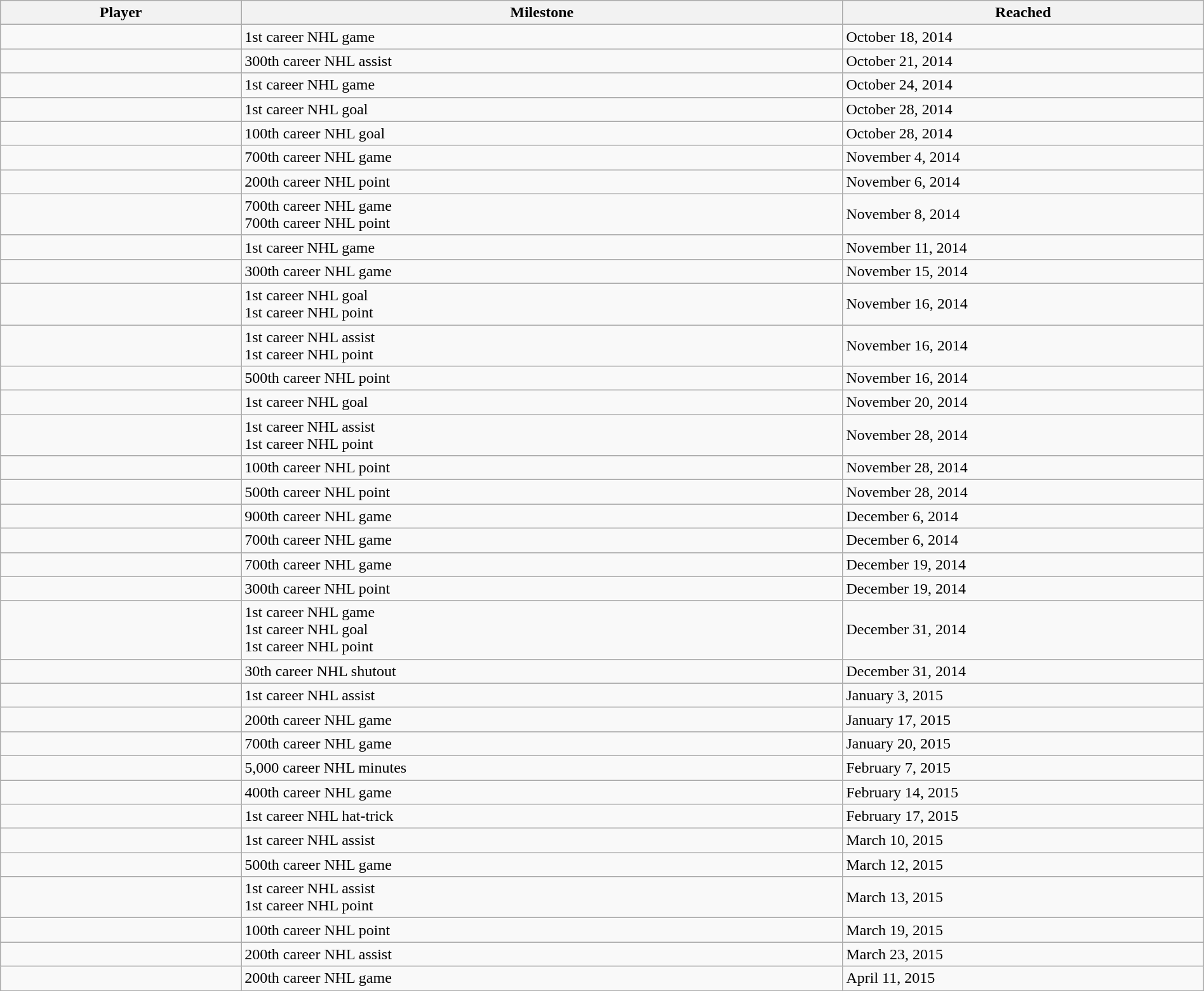<table class="wikitable sortable" style="width:100%;">
<tr align=center>
<th style="width:20%;">Player</th>
<th style="width:50%;">Milestone</th>
<th style="width:30%;" data-sort-type="date">Reached</th>
</tr>
<tr>
<td></td>
<td>1st career NHL game</td>
<td>October 18, 2014</td>
</tr>
<tr>
<td></td>
<td>300th career NHL assist</td>
<td>October 21, 2014</td>
</tr>
<tr>
<td></td>
<td>1st career NHL game</td>
<td>October 24, 2014</td>
</tr>
<tr>
<td></td>
<td>1st career NHL goal</td>
<td>October 28, 2014</td>
</tr>
<tr>
<td></td>
<td>100th career NHL goal</td>
<td>October 28, 2014</td>
</tr>
<tr>
<td></td>
<td>700th career NHL game</td>
<td>November 4, 2014</td>
</tr>
<tr>
<td></td>
<td>200th career NHL point</td>
<td>November 6, 2014</td>
</tr>
<tr>
<td></td>
<td>700th career NHL game<br>700th career NHL point</td>
<td>November 8, 2014</td>
</tr>
<tr>
<td></td>
<td>1st career NHL game</td>
<td>November 11, 2014</td>
</tr>
<tr>
<td></td>
<td>300th career NHL game</td>
<td>November 15, 2014</td>
</tr>
<tr>
<td></td>
<td>1st career NHL goal<br>1st career NHL point</td>
<td>November 16, 2014</td>
</tr>
<tr>
<td></td>
<td>1st career NHL assist<br>1st career NHL point</td>
<td>November 16, 2014</td>
</tr>
<tr>
<td></td>
<td>500th career NHL point</td>
<td>November 16, 2014</td>
</tr>
<tr>
<td></td>
<td>1st career NHL goal</td>
<td>November 20, 2014</td>
</tr>
<tr>
<td></td>
<td>1st career NHL assist<br>1st career NHL point</td>
<td>November 28, 2014</td>
</tr>
<tr>
<td></td>
<td>100th career NHL point</td>
<td>November 28, 2014</td>
</tr>
<tr>
<td></td>
<td>500th career NHL point</td>
<td>November 28, 2014</td>
</tr>
<tr>
<td></td>
<td>900th career NHL game</td>
<td>December 6, 2014</td>
</tr>
<tr>
<td></td>
<td>700th career NHL game</td>
<td>December 6, 2014</td>
</tr>
<tr>
<td></td>
<td>700th career NHL game</td>
<td>December 19, 2014</td>
</tr>
<tr>
<td></td>
<td>300th career NHL point</td>
<td>December 19, 2014</td>
</tr>
<tr>
<td></td>
<td>1st career NHL game<br>1st career NHL goal<br>1st career NHL point</td>
<td>December 31, 2014</td>
</tr>
<tr>
<td></td>
<td>30th career NHL shutout</td>
<td>December 31, 2014</td>
</tr>
<tr>
<td></td>
<td>1st career NHL assist</td>
<td>January 3, 2015</td>
</tr>
<tr>
<td></td>
<td>200th career NHL game</td>
<td>January 17, 2015</td>
</tr>
<tr>
<td></td>
<td>700th career NHL game</td>
<td>January 20, 2015</td>
</tr>
<tr>
<td></td>
<td>5,000 career NHL minutes</td>
<td>February 7, 2015</td>
</tr>
<tr>
<td></td>
<td>400th career NHL game</td>
<td>February 14, 2015</td>
</tr>
<tr>
<td></td>
<td>1st career NHL hat-trick</td>
<td>February 17, 2015</td>
</tr>
<tr>
<td></td>
<td>1st career NHL assist</td>
<td>March 10, 2015</td>
</tr>
<tr>
<td></td>
<td>500th career NHL game</td>
<td>March 12, 2015</td>
</tr>
<tr>
<td></td>
<td>1st career NHL assist<br>1st career NHL point</td>
<td>March 13, 2015</td>
</tr>
<tr>
<td></td>
<td>100th career NHL point</td>
<td>March 19, 2015</td>
</tr>
<tr>
<td></td>
<td>200th career NHL assist</td>
<td>March 23, 2015</td>
</tr>
<tr>
<td></td>
<td>200th career NHL game</td>
<td>April 11, 2015</td>
</tr>
</table>
